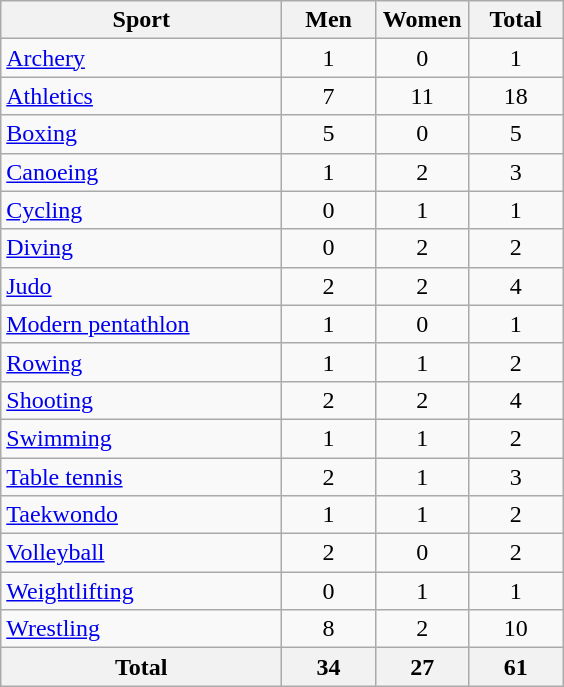<table class="wikitable sortable" style="text-align:center;">
<tr>
<th width=180>Sport</th>
<th width=55>Men</th>
<th width=55>Women</th>
<th width=55>Total</th>
</tr>
<tr>
<td align=left><a href='#'>Archery</a></td>
<td>1</td>
<td>0</td>
<td>1</td>
</tr>
<tr>
<td align=left><a href='#'>Athletics</a></td>
<td>7</td>
<td>11</td>
<td>18</td>
</tr>
<tr>
<td align=left><a href='#'>Boxing</a></td>
<td>5</td>
<td>0</td>
<td>5</td>
</tr>
<tr>
<td align=left><a href='#'>Canoeing</a></td>
<td>1</td>
<td>2</td>
<td>3</td>
</tr>
<tr>
<td align=left><a href='#'>Cycling</a></td>
<td>0</td>
<td>1</td>
<td>1</td>
</tr>
<tr>
<td align=left><a href='#'>Diving</a></td>
<td>0</td>
<td>2</td>
<td>2</td>
</tr>
<tr>
<td align=left><a href='#'>Judo</a></td>
<td>2</td>
<td>2</td>
<td>4</td>
</tr>
<tr>
<td align=left><a href='#'>Modern pentathlon</a></td>
<td>1</td>
<td>0</td>
<td>1</td>
</tr>
<tr>
<td align=left><a href='#'>Rowing</a></td>
<td>1</td>
<td>1</td>
<td>2</td>
</tr>
<tr>
<td align=left><a href='#'>Shooting</a></td>
<td>2</td>
<td>2</td>
<td>4</td>
</tr>
<tr>
<td align=left><a href='#'>Swimming</a></td>
<td>1</td>
<td>1</td>
<td>2</td>
</tr>
<tr>
<td align=left><a href='#'>Table tennis</a></td>
<td>2</td>
<td>1</td>
<td>3</td>
</tr>
<tr>
<td align=left><a href='#'>Taekwondo</a></td>
<td>1</td>
<td>1</td>
<td>2</td>
</tr>
<tr>
<td align=left><a href='#'>Volleyball</a></td>
<td>2</td>
<td>0</td>
<td>2</td>
</tr>
<tr>
<td align=left><a href='#'>Weightlifting</a></td>
<td>0</td>
<td>1</td>
<td>1</td>
</tr>
<tr>
<td align=left><a href='#'>Wrestling</a></td>
<td>8</td>
<td>2</td>
<td>10</td>
</tr>
<tr>
<th>Total</th>
<th>34</th>
<th>27</th>
<th>61</th>
</tr>
</table>
